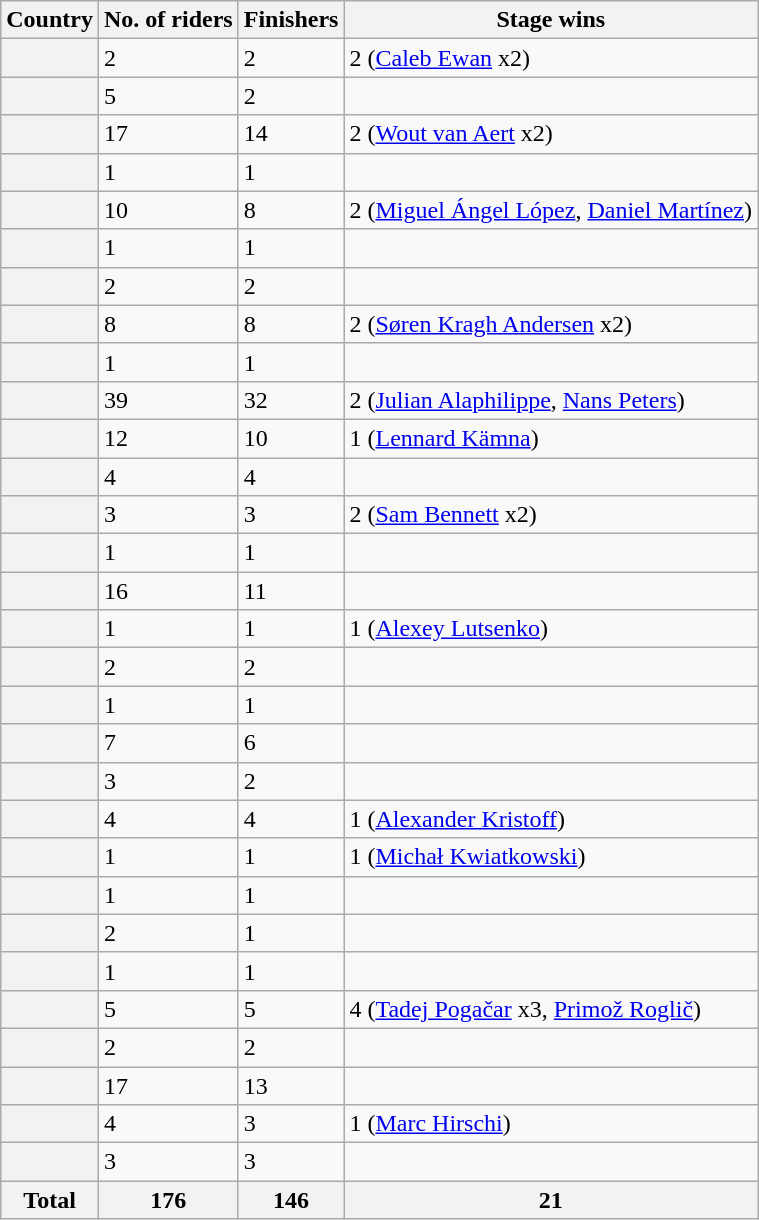<table class="wikitable sortable plainrowheaders">
<tr>
<th scope="col">Country</th>
<th scope="col">No. of riders</th>
<th scope="col">Finishers</th>
<th scope="col">Stage wins</th>
</tr>
<tr>
<th scope="row"></th>
<td>2</td>
<td>2</td>
<td>2 (<a href='#'>Caleb Ewan</a> x2)</td>
</tr>
<tr>
<th scope="row"></th>
<td>5</td>
<td>2</td>
<td></td>
</tr>
<tr>
<th scope="row"></th>
<td>17</td>
<td>14</td>
<td>2 (<a href='#'>Wout van Aert</a> x2)</td>
</tr>
<tr>
<th scope="row"></th>
<td>1</td>
<td>1</td>
<td></td>
</tr>
<tr>
<th scope="row"></th>
<td>10</td>
<td>8</td>
<td>2 (<a href='#'>Miguel Ángel López</a>, <a href='#'>Daniel Martínez</a>)</td>
</tr>
<tr>
<th scope="row"></th>
<td>1</td>
<td>1</td>
<td></td>
</tr>
<tr>
<th scope="row"></th>
<td>2</td>
<td>2</td>
<td></td>
</tr>
<tr>
<th scope="row"></th>
<td>8</td>
<td>8</td>
<td>2 (<a href='#'>Søren Kragh Andersen</a> x2)</td>
</tr>
<tr>
<th scope="row"></th>
<td>1</td>
<td>1</td>
<td></td>
</tr>
<tr>
<th scope="row"></th>
<td>39</td>
<td>32</td>
<td>2 (<a href='#'>Julian Alaphilippe</a>, <a href='#'>Nans Peters</a>)</td>
</tr>
<tr>
<th scope="row"></th>
<td>12</td>
<td>10</td>
<td>1 (<a href='#'>Lennard Kämna</a>)</td>
</tr>
<tr>
<th scope="row"></th>
<td>4</td>
<td>4</td>
<td></td>
</tr>
<tr>
<th scope="row"></th>
<td>3</td>
<td>3</td>
<td>2 (<a href='#'>Sam Bennett</a> x2)</td>
</tr>
<tr>
<th scope="row"></th>
<td>1</td>
<td>1</td>
<td></td>
</tr>
<tr>
<th scope="row"></th>
<td>16</td>
<td>11</td>
<td></td>
</tr>
<tr>
<th scope="row"></th>
<td>1</td>
<td>1</td>
<td>1 (<a href='#'>Alexey Lutsenko</a>)</td>
</tr>
<tr>
<th scope="row"></th>
<td>2</td>
<td>2</td>
<td></td>
</tr>
<tr>
<th scope="row"></th>
<td>1</td>
<td>1</td>
<td></td>
</tr>
<tr>
<th scope="row"></th>
<td>7</td>
<td>6</td>
<td></td>
</tr>
<tr>
<th scope="row"></th>
<td>3</td>
<td>2</td>
<td></td>
</tr>
<tr>
<th scope="row"></th>
<td>4</td>
<td>4</td>
<td>1 (<a href='#'>Alexander Kristoff</a>)</td>
</tr>
<tr>
<th scope="row"></th>
<td>1</td>
<td>1</td>
<td>1 (<a href='#'>Michał Kwiatkowski</a>)</td>
</tr>
<tr>
<th scope="row"></th>
<td>1</td>
<td>1</td>
<td></td>
</tr>
<tr>
<th scope="row"></th>
<td>2</td>
<td>1</td>
<td></td>
</tr>
<tr>
<th scope="row"></th>
<td>1</td>
<td>1</td>
<td></td>
</tr>
<tr>
<th scope="row"></th>
<td>5</td>
<td>5</td>
<td>4 (<a href='#'>Tadej Pogačar</a> x3, <a href='#'>Primož Roglič</a>)</td>
</tr>
<tr>
<th scope="row"></th>
<td>2</td>
<td>2</td>
<td></td>
</tr>
<tr>
<th scope="row"></th>
<td>17</td>
<td>13</td>
<td></td>
</tr>
<tr>
<th scope="row"></th>
<td>4</td>
<td>3</td>
<td>1 (<a href='#'>Marc Hirschi</a>)</td>
</tr>
<tr>
<th scope="row"></th>
<td>3</td>
<td>3</td>
<td></td>
</tr>
<tr>
<th scope="row">Total</th>
<th>176</th>
<th>146</th>
<th>21</th>
</tr>
</table>
